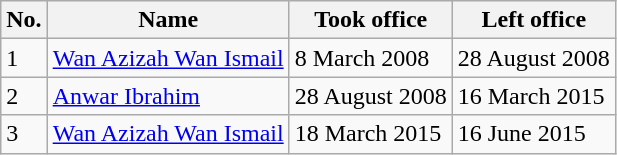<table class="wikitable">
<tr>
<th>No.</th>
<th>Name</th>
<th>Took office</th>
<th>Left office</th>
</tr>
<tr>
<td>1</td>
<td><a href='#'>Wan Azizah Wan Ismail</a></td>
<td>8 March 2008</td>
<td>28 August 2008</td>
</tr>
<tr>
<td>2</td>
<td><a href='#'>Anwar Ibrahim</a></td>
<td>28 August 2008</td>
<td>16 March 2015</td>
</tr>
<tr>
<td>3</td>
<td><a href='#'>Wan Azizah Wan Ismail</a></td>
<td>18 March 2015</td>
<td>16 June 2015</td>
</tr>
</table>
